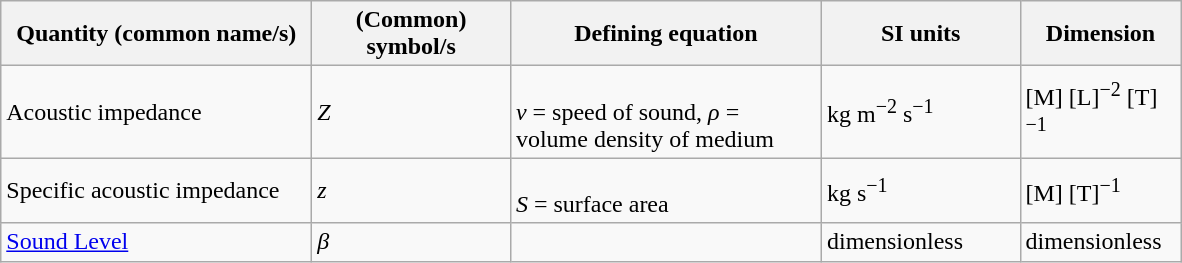<table class="wikitable">
<tr>
<th scope="col" style="width:200px;">Quantity (common name/s)</th>
<th scope="col" style="width:125px;">(Common) symbol/s</th>
<th scope="col" style="width:200px;">Defining equation</th>
<th scope="col" style="width:125px;">SI units</th>
<th scope="col" style="width:100px;">Dimension</th>
</tr>
<tr>
<td>Acoustic impedance</td>
<td><em>Z</em></td>
<td><br><em>v</em> = speed of sound,
<em>ρ</em> = volume density of medium</td>
<td>kg m<sup>−2</sup> s<sup>−1</sup></td>
<td>[M] [L]<sup>−2</sup> [T]<sup>−1</sup></td>
</tr>
<tr>
<td>Specific acoustic impedance</td>
<td><em>z</em></td>
<td><br><em>S</em> = surface area</td>
<td>kg s<sup>−1</sup></td>
<td>[M] [T]<sup>−1</sup></td>
</tr>
<tr>
<td><a href='#'>Sound Level</a></td>
<td><em>β</em></td>
<td></td>
<td>dimensionless</td>
<td>dimensionless</td>
</tr>
</table>
